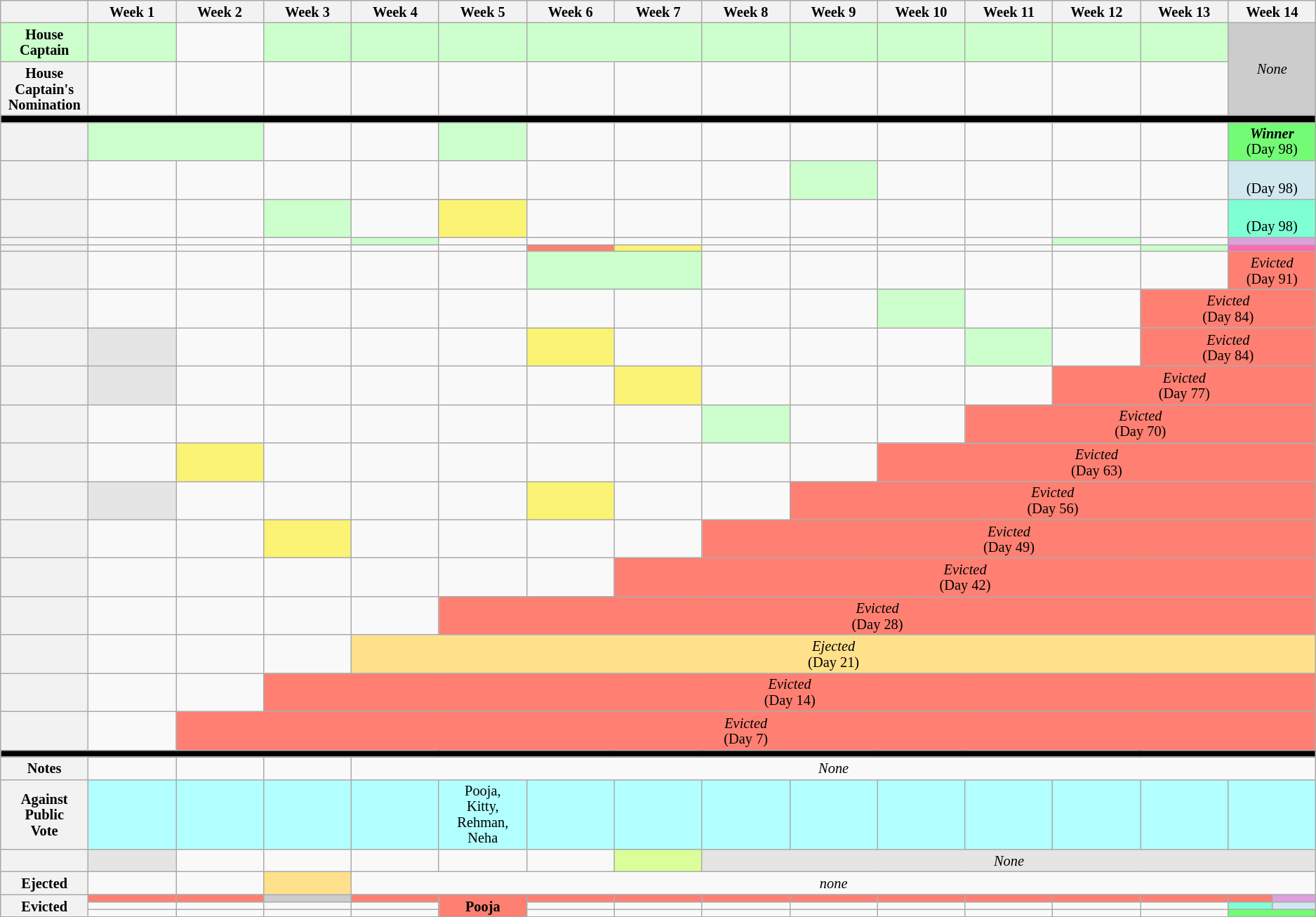<table class="wikitable" style="text-align:center; font-size:85%; line-height:15px;">
<tr>
<th style="width: 6.5%;"></th>
<th style="width: 6.5%;">Week 1</th>
<th style="width: 6.5%;">Week 2</th>
<th style="width: 6.5%;">Week 3</th>
<th style="width: 6.5%;">Week 4</th>
<th style="width: 6.5%;">Week 5</th>
<th style="width: 6.5%;">Week 6</th>
<th style="width: 6.5%;">Week 7</th>
<th style="width: 6.5%;">Week 8</th>
<th style="width: 6.5%;">Week 9</th>
<th style="width: 6.5%;">Week 10</th>
<th style="width: 6.5%;">Week 11</th>
<th style="width: 6.5%;">Week 12</th>
<th style="width: 6.5%;">Week 13</th>
<th style="width: 6.5%;"  colspan=2>Week 14</th>
</tr>
<tr>
<th style="background:#cfc;">House Captain</th>
<td style="background:#cfc;"></td>
<td></td>
<td style="background:#cfc;"></td>
<td style="background:#cfc;"></td>
<td style="background:#cfc;"></td>
<td colspan="2" style="background:#cfc;"></td>
<td style="background:#cfc;"></td>
<td style="background:#cfc;"></td>
<td style="background:#cfc;"></td>
<td style="background:#cfc;"></td>
<td style="background:#cfc;"></td>
<td style="background:#cfc;"></td>
<td style="background:#ccc;" colspan=2 rowspan=2><em>None</em></td>
</tr>
<tr>
<th>House Captain's Nomination</th>
<td></td>
<td></td>
<td></td>
<td></td>
<td></td>
<td></td>
<td></td>
<td></td>
<td></td>
<td></td>
<td></td>
<td></td>
<td></td>
</tr>
<tr>
<th style="background:#000;" colspan="16"></th>
</tr>
<tr>
<th></th>
<td colspan="2" style="background:#cfc;"></td>
<td></td>
<td></td>
<td style="background:#cfc;"></td>
<td></td>
<td></td>
<td></td>
<td></td>
<td></td>
<td></td>
<td></td>
<td></td>
<td colspan=2 style="background:#73FB76;"><strong><em>Winner</em></strong><br>(Day 98)</td>
</tr>
<tr>
<th></th>
<td></td>
<td></td>
<td></td>
<td></td>
<td></td>
<td></td>
<td></td>
<td></td>
<td style="background:#cfc;"></td>
<td></td>
<td></td>
<td></td>
<td></td>
<td colspan=2 style="background:#D1E8EF;"><br>(Day 98)</td>
</tr>
<tr>
<th></th>
<td></td>
<td></td>
<td style="background:#cfc;"></td>
<td></td>
<td style="background:#FBF373"></td>
<td></td>
<td></td>
<td></td>
<td></td>
<td></td>
<td></td>
<td></td>
<td></td>
<td colspan=2 style="background:#7FFFD4;"><strong><em></em></strong><br>(Day 98)</td>
</tr>
<tr>
<th></th>
<td></td>
<td></td>
<td></td>
<td style="background:#cfc;"></td>
<td></td>
<td></td>
<td></td>
<td></td>
<td></td>
<td></td>
<td></td>
<td style="background:#cfc;"></td>
<td></td>
<td colspan=2 style="background:#DDA0DD;"></td>
</tr>
<tr>
<th></th>
<td></td>
<td></td>
<td></td>
<td></td>
<td></td>
<td style="background:#FF8072"></td>
<td style="background:#FBF373"></td>
<td></td>
<td></td>
<td></td>
<td></td>
<td></td>
<td style="background:#cfc;"></td>
<td style="background:#FF69B4" colspan=2></td>
</tr>
<tr>
<th></th>
<td></td>
<td></td>
<td></td>
<td></td>
<td></td>
<td colspan="2" style="background:#cfc;"></td>
<td></td>
<td></td>
<td></td>
<td></td>
<td></td>
<td></td>
<td style="background:#FF8072" colspan="2"><em>Evicted</em><br>(Day 91)</td>
</tr>
<tr>
<th></th>
<td></td>
<td></td>
<td></td>
<td></td>
<td></td>
<td></td>
<td></td>
<td></td>
<td></td>
<td style="background:#cfc;"></td>
<td></td>
<td></td>
<td style="background:#FF8072" colspan="3"><em>Evicted</em><br>(Day 84)</td>
</tr>
<tr>
<th></th>
<td style="background:#E5E5E5;"></td>
<td></td>
<td></td>
<td></td>
<td></td>
<td style="background:#FBF373"></td>
<td></td>
<td></td>
<td></td>
<td></td>
<td style="background:#cfc;"></td>
<td></td>
<td style="background:#FF8072" colspan="3"><em>Evicted</em><br>(Day 84)</td>
</tr>
<tr>
<th></th>
<td style="background:#E5E5E5;"></td>
<td></td>
<td></td>
<td></td>
<td></td>
<td></td>
<td style="background:#FBF373"></td>
<td></td>
<td></td>
<td></td>
<td></td>
<td style="background:#FF8072" colspan="4"><em>Evicted</em><br>(Day 77)</td>
</tr>
<tr>
<th></th>
<td></td>
<td></td>
<td></td>
<td></td>
<td></td>
<td></td>
<td></td>
<td style="background:#cfc;"></td>
<td></td>
<td></td>
<td style="background:#FF8072" colspan="5"><em>Evicted</em><br>(Day 70)</td>
</tr>
<tr>
<th></th>
<td></td>
<td style="background:#FBF373"></td>
<td></td>
<td></td>
<td></td>
<td></td>
<td></td>
<td></td>
<td></td>
<td style="background:#FF8072" colspan="6"><em>Evicted</em><br>(Day 63)</td>
</tr>
<tr>
<th></th>
<td style="background:#E5E5E5;"></td>
<td></td>
<td></td>
<td></td>
<td></td>
<td style="background:#FBF373"></td>
<td></td>
<td></td>
<td style="background:#FF8072" colspan="7"><em>Evicted</em><br>(Day 56)</td>
</tr>
<tr>
<th></th>
<td></td>
<td></td>
<td style="background:#FBF373"></td>
<td></td>
<td></td>
<td></td>
<td></td>
<td style="background:#FF8072" colspan="8"><em>Evicted</em><br>(Day 49)</td>
</tr>
<tr>
<th></th>
<td></td>
<td></td>
<td></td>
<td></td>
<td></td>
<td></td>
<td style="background:#FF8072" colspan="9"><em>Evicted</em><br>(Day 42)</td>
</tr>
<tr>
<th></th>
<td></td>
<td></td>
<td></td>
<td></td>
<td style="background:#FF8072" colspan="11"><em>Evicted</em><br>(Day 28)</td>
</tr>
<tr>
<th></th>
<td></td>
<td></td>
<td></td>
<td style="background:#FFE08B" colspan="12"><em>Ejected</em><br>(Day 21)</td>
</tr>
<tr>
<th></th>
<td></td>
<td></td>
<td style="background:#FF8072" colspan="13"><em>Evicted</em><br>(Day 14)</td>
</tr>
<tr>
<th></th>
<td></td>
<td style="background:#FF8072" colspan="14"><em>Evicted</em><br>(Day 7)</td>
</tr>
<tr>
<th style="background:#000;" colspan="16"></th>
</tr>
<tr>
<th>Notes</th>
<td></td>
<td></td>
<td></td>
<td colspan="12"><em>None</em></td>
</tr>
<tr style="background:#B2FFFF;">
<th>Against<br>Public<br>Vote</th>
<td></td>
<td></td>
<td></td>
<td></td>
<td>Pooja,<br>Kitty,<br>Rehman,<br>Neha</td>
<td></td>
<td></td>
<td></td>
<td></td>
<td></td>
<td></td>
<td></td>
<td></td>
<td colspan=2></td>
</tr>
<tr>
<th></th>
<td style="background:#E5E5E5;"></td>
<td></td>
<td></td>
<td></td>
<td></td>
<td></td>
<td style="background:#DAFF99;"></td>
<td colspan="8" style="background:#E5E5E5;"><em>None</em></td>
</tr>
<tr>
<th>Ejected</th>
<td></td>
<td></td>
<td style="background:#FFE08B"></td>
<td colspan=12><em>none</em></td>
</tr>
<tr>
<th rowspan=3>Evicted</th>
<td style="background:#ff8072;"></td>
<td style="background:#ff8072;"></td>
<td style="background:#ccc;"></td>
<td style="background:#ff8072;"></td>
<td rowspan=3 style="background:#ff8072;"><strong>Pooja</strong></td>
<td style="background:#ff8072;"></td>
<td style="background:#ff8072;"></td>
<td style="background:#ff8072;"></td>
<td style="background:#ff8072;"></td>
<td style="background:#ff8072;"></td>
<td style="background:#ff8072;"></td>
<td style="background:#ff8072;"></td>
<td style="background:#ff8072;"></td>
<td style="background:#FA8072"></td>
<td style="background:#DDA0DD"></td>
</tr>
<tr>
<td></td>
<td></td>
<td></td>
<td></td>
<td></td>
<td></td>
<td></td>
<td></td>
<td></td>
<td></td>
<td></td>
<td></td>
<td style="background:#7FFFD4"></td>
<td style="background:#D1E8EF"></td>
</tr>
<tr>
<td></td>
<td></td>
<td></td>
<td></td>
<td></td>
<td></td>
<td></td>
<td></td>
<td></td>
<td></td>
<td></td>
<td></td>
<td colspan="2" style="background:#73FB76"></td>
</tr>
</table>
